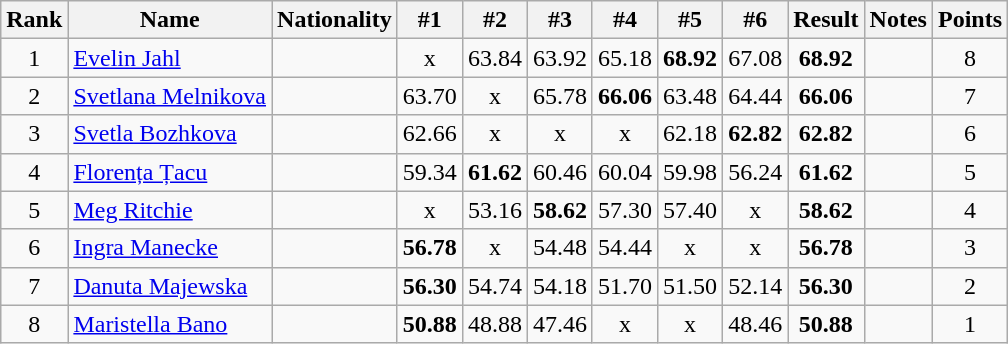<table class="wikitable sortable" style="text-align:center">
<tr>
<th>Rank</th>
<th>Name</th>
<th>Nationality</th>
<th>#1</th>
<th>#2</th>
<th>#3</th>
<th>#4</th>
<th>#5</th>
<th>#6</th>
<th>Result</th>
<th>Notes</th>
<th>Points</th>
</tr>
<tr>
<td>1</td>
<td align=left><a href='#'>Evelin Jahl</a></td>
<td align=left></td>
<td>x</td>
<td>63.84</td>
<td>63.92</td>
<td>65.18</td>
<td><strong>68.92</strong></td>
<td>67.08</td>
<td><strong>68.92</strong></td>
<td></td>
<td>8</td>
</tr>
<tr>
<td>2</td>
<td align=left><a href='#'>Svetlana Melnikova</a></td>
<td align=left></td>
<td>63.70</td>
<td>x</td>
<td>65.78</td>
<td><strong>66.06</strong></td>
<td>63.48</td>
<td>64.44</td>
<td><strong>66.06</strong></td>
<td></td>
<td>7</td>
</tr>
<tr>
<td>3</td>
<td align=left><a href='#'>Svetla Bozhkova</a></td>
<td align=left></td>
<td>62.66</td>
<td>x</td>
<td>x</td>
<td>x</td>
<td>62.18</td>
<td><strong>62.82</strong></td>
<td><strong>62.82</strong></td>
<td></td>
<td>6</td>
</tr>
<tr>
<td>4</td>
<td align=left><a href='#'>Florența Țacu</a></td>
<td align=left></td>
<td>59.34</td>
<td><strong>61.62</strong></td>
<td>60.46</td>
<td>60.04</td>
<td>59.98</td>
<td>56.24</td>
<td><strong>61.62</strong></td>
<td></td>
<td>5</td>
</tr>
<tr>
<td>5</td>
<td align=left><a href='#'>Meg Ritchie</a></td>
<td align=left></td>
<td>x</td>
<td>53.16</td>
<td><strong>58.62</strong></td>
<td>57.30</td>
<td>57.40</td>
<td>x</td>
<td><strong>58.62</strong></td>
<td></td>
<td>4</td>
</tr>
<tr>
<td>6</td>
<td align=left><a href='#'>Ingra Manecke</a></td>
<td align=left></td>
<td><strong>56.78</strong></td>
<td>x</td>
<td>54.48</td>
<td>54.44</td>
<td>x</td>
<td>x</td>
<td><strong>56.78</strong></td>
<td></td>
<td>3</td>
</tr>
<tr>
<td>7</td>
<td align=left><a href='#'>Danuta Majewska</a></td>
<td align=left></td>
<td><strong>56.30</strong></td>
<td>54.74</td>
<td>54.18</td>
<td>51.70</td>
<td>51.50</td>
<td>52.14</td>
<td><strong>56.30</strong></td>
<td></td>
<td>2</td>
</tr>
<tr>
<td>8</td>
<td align=left><a href='#'>Maristella Bano</a></td>
<td align=left></td>
<td><strong>50.88</strong></td>
<td>48.88</td>
<td>47.46</td>
<td>x</td>
<td>x</td>
<td>48.46</td>
<td><strong>50.88</strong></td>
<td></td>
<td>1</td>
</tr>
</table>
